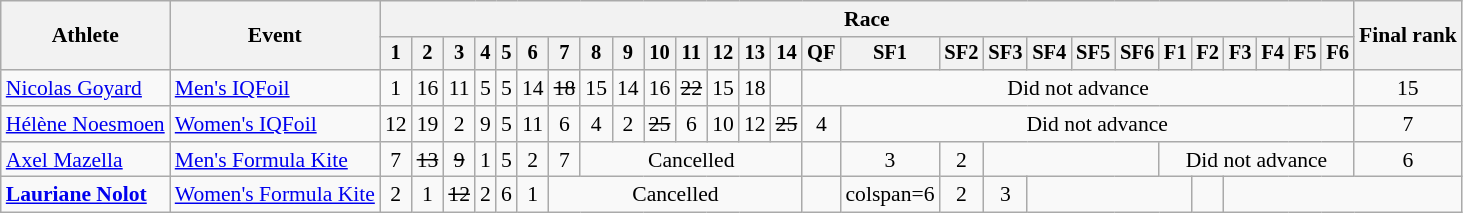<table class="wikitable" style="font-size:90%">
<tr>
<th rowspan="2">Athlete</th>
<th rowspan="2">Event</th>
<th colspan=27>Race</th>
<th rowspan=2>Final rank</th>
</tr>
<tr style="font-size:95%">
<th>1</th>
<th>2</th>
<th>3</th>
<th>4</th>
<th>5</th>
<th>6</th>
<th>7</th>
<th>8</th>
<th>9</th>
<th>10</th>
<th>11</th>
<th>12</th>
<th>13</th>
<th>14</th>
<th>QF</th>
<th>SF1</th>
<th>SF2</th>
<th>SF3</th>
<th>SF4</th>
<th>SF5</th>
<th>SF6</th>
<th>F1</th>
<th>F2</th>
<th>F3</th>
<th>F4</th>
<th>F5</th>
<th>F6</th>
</tr>
<tr align=center>
<td align=left><a href='#'>Nicolas Goyard</a></td>
<td align=left><a href='#'>Men's IQFoil</a></td>
<td>1</td>
<td>16</td>
<td>11</td>
<td>5</td>
<td>5</td>
<td>14</td>
<td><s>18</s></td>
<td>15</td>
<td>14</td>
<td>16</td>
<td><s>22</s></td>
<td>15</td>
<td>18</td>
<td></td>
<td colspan="13">Did not advance</td>
<td>15</td>
</tr>
<tr align=center>
<td align=left><a href='#'>Hélène Noesmoen</a></td>
<td align=left><a href='#'>Women's IQFoil</a></td>
<td>12</td>
<td>19</td>
<td>2</td>
<td>9</td>
<td>5</td>
<td>11</td>
<td>6</td>
<td>4</td>
<td>2</td>
<td><s>25</s><br></td>
<td>6</td>
<td>10</td>
<td>12</td>
<td><s>25</s><br></td>
<td>4</td>
<td colspan="12">Did not advance</td>
<td>7</td>
</tr>
<tr align=center>
<td align=left><a href='#'>Axel Mazella</a></td>
<td align=left><a href='#'>Men's Formula Kite</a></td>
<td>7</td>
<td><s>13</s></td>
<td><s>9</s></td>
<td>1</td>
<td>5</td>
<td>2</td>
<td>7</td>
<td colspan="7">Cancelled</td>
<td></td>
<td>3</td>
<td>2</td>
<td colspan=4></td>
<td colspan=6>Did not advance</td>
<td>6</td>
</tr>
<tr align=center>
<td align=left><strong><a href='#'>Lauriane Nolot</a></strong></td>
<td align=left><a href='#'>Women's Formula Kite</a></td>
<td>2</td>
<td>1</td>
<td><s>12</s></td>
<td>2</td>
<td>6</td>
<td>1</td>
<td colspan="8">Cancelled</td>
<td></td>
<td>colspan=6 </td>
<td>2</td>
<td>3</td>
<td colspan=4></td>
<td></td>
</tr>
</table>
